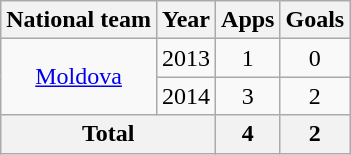<table class="wikitable" style="text-align:center">
<tr>
<th>National team</th>
<th>Year</th>
<th>Apps</th>
<th>Goals</th>
</tr>
<tr>
<td rowspan="2"><a href='#'>Moldova</a></td>
<td>2013</td>
<td>1</td>
<td>0</td>
</tr>
<tr>
<td>2014</td>
<td>3</td>
<td>2</td>
</tr>
<tr>
<th colspan="2">Total</th>
<th>4</th>
<th>2</th>
</tr>
</table>
